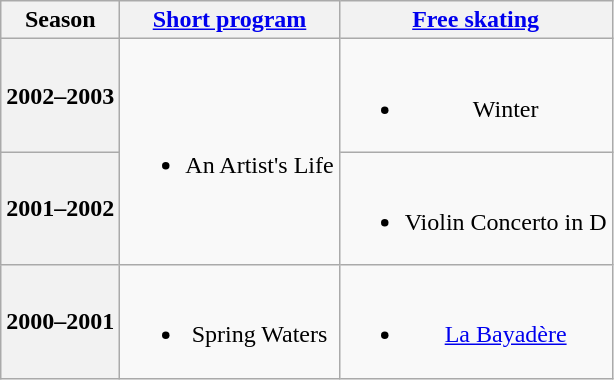<table class=wikitable style=text-align:center>
<tr>
<th>Season</th>
<th><a href='#'>Short program</a></th>
<th><a href='#'>Free skating</a></th>
</tr>
<tr>
<th>2002–2003 <br> </th>
<td rowspan=2><br><ul><li>An Artist's Life <br></li></ul></td>
<td><br><ul><li>Winter <br></li></ul></td>
</tr>
<tr>
<th>2001–2002 <br> </th>
<td><br><ul><li>Violin Concerto in D <br></li></ul></td>
</tr>
<tr>
<th>2000–2001 <br> </th>
<td><br><ul><li>Spring Waters <br></li></ul></td>
<td><br><ul><li><a href='#'>La Bayadère</a> <br></li></ul></td>
</tr>
</table>
